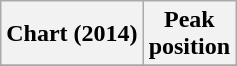<table class="wikitable sortable">
<tr>
<th>Chart (2014)</th>
<th>Peak<br>position</th>
</tr>
<tr>
</tr>
</table>
